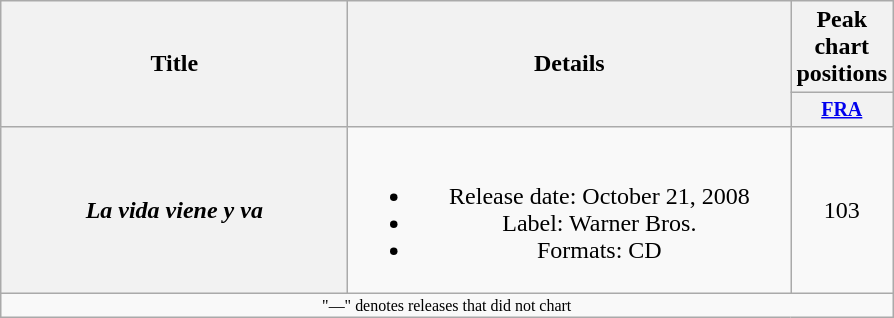<table class="wikitable plainrowheaders" style="text-align:center;">
<tr>
<th rowspan="2" style="width:14em;">Title</th>
<th rowspan="2" style="width:18em;">Details</th>
<th colspan="1">Peak chart positions</th>
</tr>
<tr style="font-size:smaller;">
<th style="width:45px;"><a href='#'>FRA</a></th>
</tr>
<tr>
<th scope="row"><em>La vida viene y va</em></th>
<td><br><ul><li>Release date: October 21, 2008</li><li>Label: Warner Bros.</li><li>Formats: CD</li></ul></td>
<td>103</td>
</tr>
<tr>
<td colspan="15" style="font-size:8pt">"—" denotes releases that did not chart</td>
</tr>
</table>
